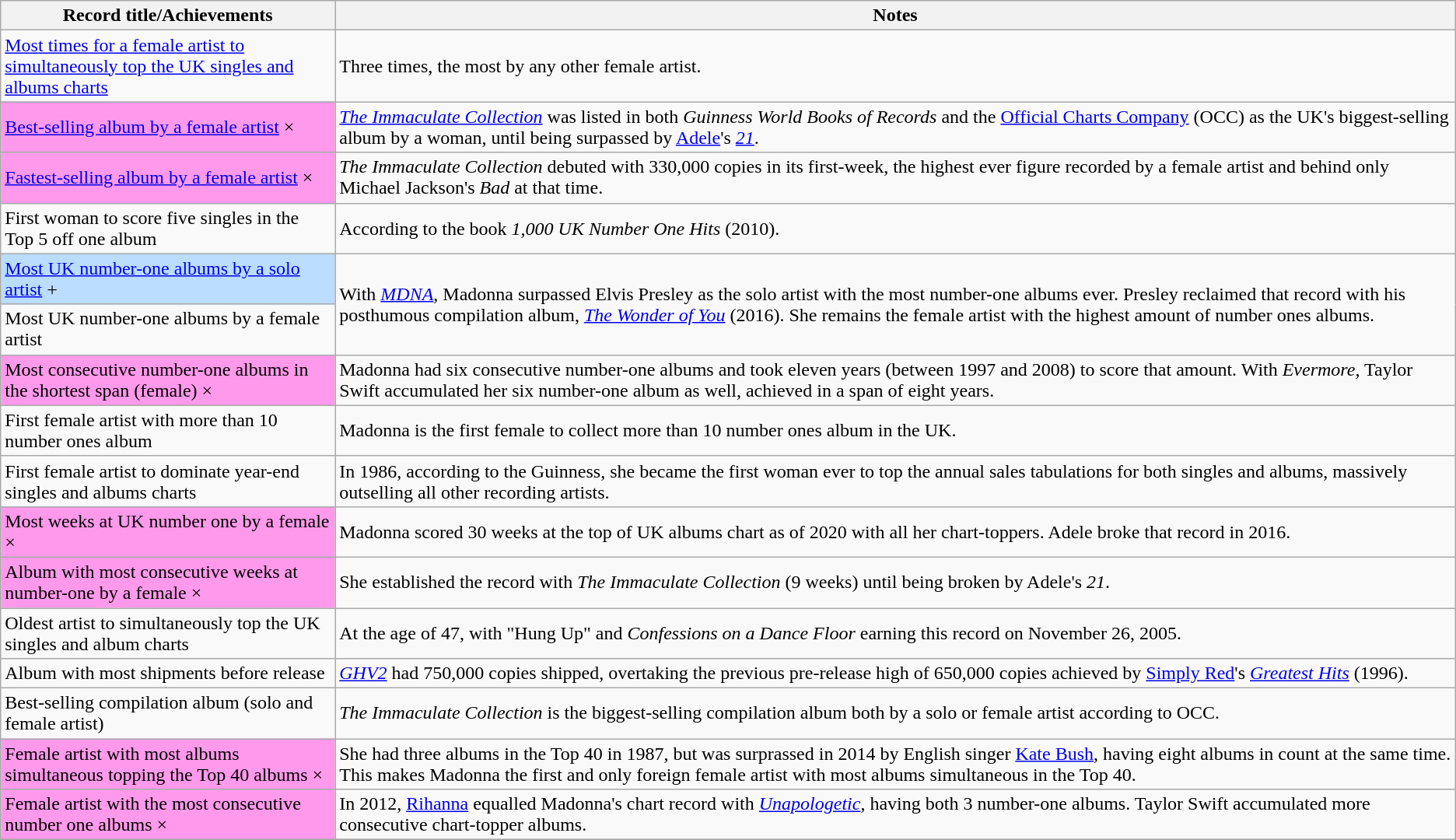<table class="wikitable sortable plainrowheaders">
<tr>
<th scope="col" width=20%>Record title/Achievements</th>
<th scope="col" width=67%>Notes</th>
</tr>
<tr>
<td><a href='#'>Most times for a female artist to simultaneously top the UK singles and albums charts</a> </td>
<td>Three times, the most by any other female artist.</td>
</tr>
<tr>
<td style="background-color: #FF99EB;"><a href='#'>Best-selling album by a female artist</a> × </td>
<td><em><a href='#'>The Immaculate Collection</a></em> was listed in both <em>Guinness World Books of Records</em> and the <a href='#'>Official Charts Company</a> (OCC) as the UK's biggest-selling album by a woman, until being surpassed by <a href='#'>Adele</a>'s <a href='#'><em>21</em></a>.</td>
</tr>
<tr>
<td style="background-color: #FF99EB;"><a href='#'>Fastest-selling album by a female artist</a> ×</td>
<td><em>The Immaculate Collection</em> debuted with 330,000 copies in its first-week, the highest ever figure recorded by a female artist and behind only Michael Jackson's <em>Bad</em> at that time.</td>
</tr>
<tr>
<td>First woman to score five singles in the Top 5 off one album</td>
<td>According to the book <em>1,000 UK Number One Hits</em> (2010).</td>
</tr>
<tr>
<td style="background-color: #bdf;"><a href='#'>Most UK number-one albums by a solo artist</a> + </td>
<td rowspan="2">With <em><a href='#'>MDNA</a></em>, Madonna surpassed Elvis Presley as the solo artist with the most number-one albums ever. Presley reclaimed that record with his posthumous compilation album, <em><a href='#'>The Wonder of You</a></em> (2016). She remains the female artist with the highest amount of number ones albums.</td>
</tr>
<tr>
<td>Most UK number-one albums by a female artist </td>
</tr>
<tr>
<td style="background-color: #FF99EB;">Most consecutive number-one albums in the shortest span (female) ×</td>
<td>Madonna had six consecutive number-one albums and took eleven years (between 1997 and 2008) to score that amount. With <em>Evermore</em>, Taylor Swift accumulated her six number-one album as well, achieved in a span of eight years.</td>
</tr>
<tr>
<td>First female artist with more than 10 number ones album </td>
<td>Madonna is the first female to collect more than 10 number ones album in the UK.</td>
</tr>
<tr>
<td>First female artist to dominate year-end singles and albums charts </td>
<td>In 1986, according to the Guinness, she became the first woman ever to top the annual sales tabulations for both singles and albums, massively outselling all other recording artists.</td>
</tr>
<tr>
<td style="background-color: #FF99EB;">Most weeks at UK number one by a female × </td>
<td>Madonna scored 30 weeks at the top of UK albums chart as of 2020 with all her chart-toppers. Adele broke that record in 2016.</td>
</tr>
<tr>
<td style="background-color: #FF99EB;">Album with most consecutive weeks at number-one by a female × </td>
<td>She established the record with <em>The Immaculate Collection</em> (9 weeks) until being broken by Adele's <em>21</em>.</td>
</tr>
<tr>
<td>Oldest artist to simultaneously top the UK singles and album charts </td>
<td>At the age of 47, with "Hung Up" and <em>Confessions on a Dance Floor</em> earning this record on November 26, 2005.</td>
</tr>
<tr>
<td>Album with most shipments before release</td>
<td><em><a href='#'>GHV2</a></em> had 750,000 copies shipped, overtaking the previous pre-release high of 650,000 copies achieved by <a href='#'>Simply Red</a>'s <em><a href='#'>Greatest Hits</a></em> (1996).</td>
</tr>
<tr>
<td>Best-selling compilation album (solo and female artist)</td>
<td><em>The Immaculate Collection</em> is the biggest-selling compilation album both by a solo or female artist according to OCC.</td>
</tr>
<tr>
<td style="background-color: #FF99EB;">Female artist with most albums simultaneous topping the Top 40 albums ×</td>
<td>She had three albums in the Top 40 in 1987, but was surprassed in 2014 by English singer <a href='#'>Kate Bush</a>, having eight albums in count at the same time. This makes Madonna the first and only foreign female artist with most albums simultaneous in the Top 40.</td>
</tr>
<tr>
<td style="background-color: #FF99EB;">Female artist with the most consecutive number one albums ×</td>
<td>In 2012, <a href='#'>Rihanna</a> equalled Madonna's chart record with <em><a href='#'>Unapologetic</a></em>, having both 3 number-one albums. Taylor Swift accumulated more consecutive chart-topper albums.</td>
</tr>
<tr>
</tr>
</table>
